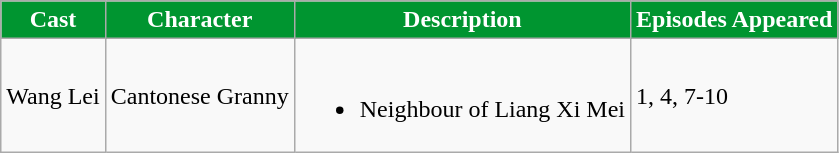<table class="wikitable">
<tr>
<th style="background:#009530; color:white">Cast</th>
<th style="background:#009530; color:white">Character</th>
<th style="background:#009530; color:white">Description</th>
<th style="background:#009530; color:white">Episodes Appeared</th>
</tr>
<tr>
<td>Wang Lei <br></td>
<td>Cantonese Granny<br></td>
<td><br><ul><li>Neighbour of Liang Xi Mei</li></ul></td>
<td>1, 4, 7-10</td>
</tr>
</table>
